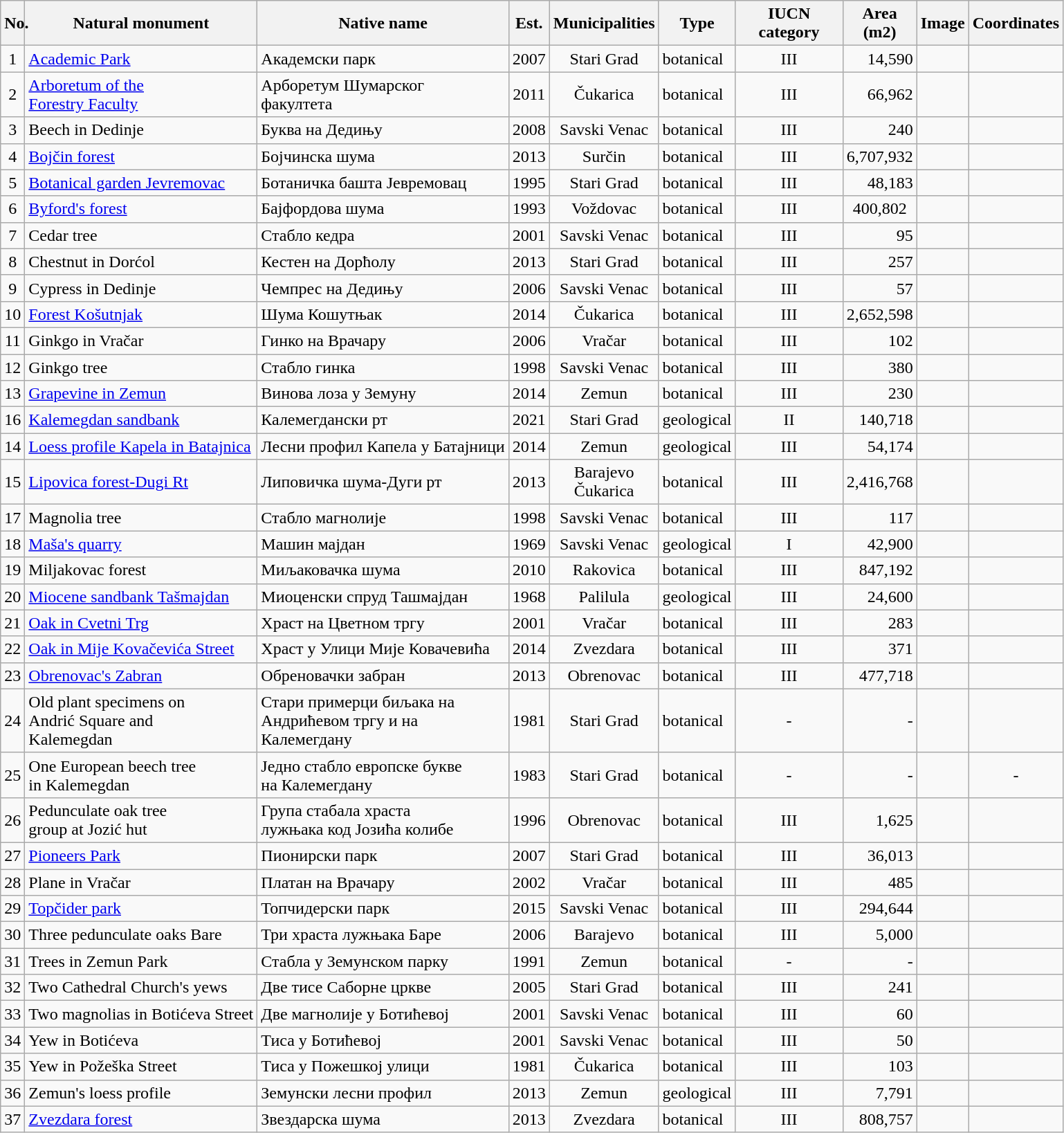<table class="wikitable sortable">
<tr>
<th style=max-width:1em>No.</th>
<th style=max-width:10em>Natural monument</th>
<th style=max-width:10em>Native name</th>
<th style=max-width:6em>Est.</th>
<th style=max-width:8em>Municipalities</th>
<th style=max-width:6em>Type</th>
<th style=max-width:6em>IUCN category</th>
<th style=max-width:6em>Area<br>(m2)</th>
<th style=max-width:6em>Image</th>
<th style=max-width:6em>Coordinates</th>
</tr>
<tr>
<td align=center>1</td>
<td><a href='#'>Academic Park</a></td>
<td>Академски парк</td>
<td align=center>2007</td>
<td align=center>Stari Grad</td>
<td>botanical</td>
<td align=center>III</td>
<td align=right>14,590</td>
<td></td>
<td></td>
</tr>
<tr>
<td align=center>2</td>
<td><a href='#'>Arboretum of the<br>Forestry Faculty</a></td>
<td>Арборетум Шумарског<br>факултета</td>
<td align=center>2011</td>
<td align=center>Čukarica</td>
<td>botanical</td>
<td align=center>III</td>
<td align=right>66,962</td>
<td></td>
<td></td>
</tr>
<tr>
<td align=center>3</td>
<td>Beech in Dedinje</td>
<td>Буква на Дедињу</td>
<td align=center>2008</td>
<td align=center>Savski Venac</td>
<td>botanical</td>
<td align=center>III</td>
<td align=right>240</td>
<td></td>
<td></td>
</tr>
<tr>
<td align=center>4</td>
<td><a href='#'>Bojčin forest</a></td>
<td>Бојчинска шума</td>
<td align=center>2013</td>
<td align=center>Surčin</td>
<td>botanical</td>
<td align=center>III</td>
<td align=right>6,707,932</td>
<td></td>
<td></td>
</tr>
<tr>
<td align=center>5</td>
<td><a href='#'>Botanical garden Jevremovac</a></td>
<td>Ботаничка башта Јевремовац</td>
<td align=center>1995</td>
<td align=center>Stari Grad</td>
<td>botanical</td>
<td align=center>III</td>
<td align=right>48,183</td>
<td></td>
<td></td>
</tr>
<tr>
<td align=center>6</td>
<td><a href='#'>Byford's forest</a></td>
<td>Бајфордова шума</td>
<td align=center>1993</td>
<td align=center>Voždovac</td>
<td>botanical</td>
<td align=center>III</td>
<td align=center>400,802</td>
<td></td>
<td></td>
</tr>
<tr>
<td align=center>7</td>
<td>Cedar tree</td>
<td>Стабло кедра</td>
<td align=center>2001</td>
<td align=center>Savski Venac</td>
<td>botanical</td>
<td align=center>III</td>
<td align=right>95</td>
<td></td>
<td></td>
</tr>
<tr>
<td align=center>8</td>
<td>Chestnut in Dorćol</td>
<td>Кестен на Дорћолу</td>
<td align=center>2013</td>
<td align=center>Stari Grad</td>
<td>botanical</td>
<td align=center>III</td>
<td align=right>257</td>
<td></td>
<td></td>
</tr>
<tr>
<td align=center>9</td>
<td>Cypress in Dedinje</td>
<td>Чемпрес на Дедињу</td>
<td align=center>2006</td>
<td align=center>Savski Venac</td>
<td>botanical</td>
<td align=center>III</td>
<td align=right>57</td>
<td></td>
<td></td>
</tr>
<tr>
<td align=center>10</td>
<td><a href='#'>Forest Košutnjak</a></td>
<td>Шума Кошутњак</td>
<td align=center>2014</td>
<td align=center>Čukarica</td>
<td>botanical</td>
<td align=center>III</td>
<td align=center>2,652,598</td>
<td></td>
<td></td>
</tr>
<tr>
<td align=center>11</td>
<td>Ginkgo in Vračar</td>
<td>Гинко на Врачару</td>
<td align=center>2006</td>
<td align=center>Vračar</td>
<td>botanical</td>
<td align=center>III</td>
<td align=right>102</td>
<td></td>
<td></td>
</tr>
<tr>
<td align=center>12</td>
<td>Ginkgo tree</td>
<td>Стабло гинка</td>
<td align=center>1998</td>
<td align=center>Savski Venac</td>
<td>botanical</td>
<td align=center>III</td>
<td align=right>380</td>
<td></td>
<td></td>
</tr>
<tr>
<td align=center>13</td>
<td><a href='#'>Grapevine in Zemun</a></td>
<td>Винова лоза у Земуну</td>
<td align=center>2014</td>
<td align=center>Zemun</td>
<td>botanical</td>
<td align=center>III</td>
<td align=right>230</td>
<td></td>
<td></td>
</tr>
<tr>
<td align=center>16</td>
<td><a href='#'>Kalemegdan sandbank</a></td>
<td>Калемегдански рт</td>
<td align=center>2021</td>
<td align=center>Stari Grad</td>
<td>geological</td>
<td align=center>II</td>
<td align=right>140,718</td>
<td></td>
<td></td>
</tr>
<tr>
<td align=center>14</td>
<td><a href='#'>Loess profile Kapela in Batajnica</a></td>
<td>Лесни профил Капела у Батајници</td>
<td align=center>2014</td>
<td align=center>Zemun</td>
<td>geological</td>
<td align=center>III</td>
<td align=right>54,174</td>
<td></td>
<td></td>
</tr>
<tr>
<td align=center>15</td>
<td><a href='#'>Lipovica forest-Dugi Rt</a></td>
<td>Липовичка шума-Дуги рт</td>
<td align=center>2013</td>
<td align=center>Barajevo<br>Čukarica</td>
<td>botanical</td>
<td align=center>III</td>
<td align=center>2,416,768</td>
<td></td>
<td></td>
</tr>
<tr>
<td align=center>17</td>
<td>Magnolia tree</td>
<td>Стабло магнолије</td>
<td align=center>1998</td>
<td align=center>Savski Venac</td>
<td>botanical</td>
<td align=center>III</td>
<td align=right>117</td>
<td></td>
<td></td>
</tr>
<tr>
<td align=center>18</td>
<td><a href='#'>Maša's quarry</a></td>
<td>Машин мајдан</td>
<td align=center>1969</td>
<td align=center>Savski Venac</td>
<td>geological</td>
<td align=center>I</td>
<td align=right>42,900</td>
<td></td>
<td></td>
</tr>
<tr>
<td align=center>19</td>
<td>Miljakovac forest</td>
<td>Миљаковачка шума</td>
<td align=center>2010</td>
<td align=center>Rakovica</td>
<td>botanical</td>
<td align=center>III</td>
<td align=right>847,192</td>
<td></td>
<td></td>
</tr>
<tr>
<td align=center>20</td>
<td><a href='#'>Miocene sandbank Tašmajdan</a></td>
<td>Миоценски спруд Ташмајдан</td>
<td align=center>1968</td>
<td align=center>Palilula</td>
<td>geological</td>
<td align=center>III</td>
<td align=right>24,600</td>
<td></td>
<td></td>
</tr>
<tr>
<td align=center>21</td>
<td><a href='#'>Oak in Cvetni Trg</a></td>
<td>Храст на Цветном тргу</td>
<td align=center>2001</td>
<td align=center>Vračar</td>
<td>botanical</td>
<td align=center>III</td>
<td align=right>283</td>
<td></td>
<td></td>
</tr>
<tr>
<td align=center>22</td>
<td><a href='#'>Oak in Mije Kоvačevića Street</a></td>
<td>Храст у Улици Мије Ковачевића</td>
<td align=center>2014</td>
<td align=center>Zvezdara</td>
<td>botanical</td>
<td align=center>III</td>
<td align=right>371</td>
<td></td>
<td></td>
</tr>
<tr>
<td align=center>23</td>
<td><a href='#'>Obrenovac's Zabran</a></td>
<td>Обреновачки забран</td>
<td align=center>2013</td>
<td align=center>Obrenovac</td>
<td>botanical</td>
<td align=center>III</td>
<td align=right>477,718</td>
<td></td>
<td></td>
</tr>
<tr>
<td align=center>24</td>
<td>Old plant specimens on<br>Andrić Square and<br>Kalemegdan</td>
<td>Стари примерци биљака на<br>Андрићевом тргу и на<br>Калемегдану</td>
<td align=center>1981</td>
<td align=center>Stari Grad</td>
<td>botanical</td>
<td align=center>-</td>
<td align=right>-</td>
<td></td>
<td></td>
</tr>
<tr>
<td align=center>25</td>
<td>One European beech tree<br>in Kalemegdan</td>
<td>Једно стабло европске букве<br>на Калемегдану</td>
<td align=center>1983</td>
<td align=center>Stari Grad</td>
<td>botanical</td>
<td align=center>-</td>
<td align=right>-</td>
<td></td>
<td align=center>-</td>
</tr>
<tr>
<td align=center>26</td>
<td>Pedunculate oak tree<br>group at Jozić hut</td>
<td>Група стабала храста<br>лужњака код Јозића колибе</td>
<td align=center>1996</td>
<td align=center>Obrenovac</td>
<td>botanical</td>
<td align=center>III</td>
<td align=right>1,625</td>
<td></td>
<td></td>
</tr>
<tr>
<td align=center>27</td>
<td><a href='#'>Pioneers Park</a></td>
<td>Пионирски парк</td>
<td align=center>2007</td>
<td align=center>Stari Grad</td>
<td>botanical</td>
<td align=center>III</td>
<td align=right>36,013</td>
<td></td>
<td></td>
</tr>
<tr>
<td align=center>28</td>
<td>Plane in Vračar</td>
<td>Платан на Врачару</td>
<td align=center>2002</td>
<td align=center>Vračar</td>
<td>botanical</td>
<td align=center>III</td>
<td align=right>485</td>
<td></td>
<td></td>
</tr>
<tr>
<td align=center>29</td>
<td><a href='#'>Topčider park</a></td>
<td>Топчидерски парк</td>
<td align=center>2015</td>
<td align=center>Savski Venac</td>
<td>botanical</td>
<td align=center>III</td>
<td align=right>294,644</td>
<td></td>
<td></td>
</tr>
<tr>
<td align=center>30</td>
<td>Three pedunculate oaks Bare</td>
<td>Три храста лужњака Баре</td>
<td align=center>2006</td>
<td align=center>Barajevo</td>
<td>botanical</td>
<td align=center>III</td>
<td align=right>5,000</td>
<td></td>
<td></td>
</tr>
<tr>
<td align=center>31</td>
<td>Trees in Zemun Park</td>
<td>Стабла у Земунском парку</td>
<td align=center>1991</td>
<td align=center>Zemun</td>
<td>botanical</td>
<td align=center>-</td>
<td align=right>-</td>
<td></td>
<td></td>
</tr>
<tr>
<td align=center>32</td>
<td>Two Cathedral Church's yews</td>
<td>Две тисе Саборне цркве</td>
<td align=center>2005</td>
<td align=center>Stari Grad</td>
<td>botanical</td>
<td align=center>III</td>
<td align=right>241</td>
<td></td>
<td></td>
</tr>
<tr>
<td align=center>33</td>
<td>Two magnolias in Botićeva Street</td>
<td>Две магнолије у Ботићевој</td>
<td align=center>2001</td>
<td align=center>Savski Venac</td>
<td>botanical</td>
<td align=center>III</td>
<td align=right>60</td>
<td></td>
<td></td>
</tr>
<tr>
<td align=center>34</td>
<td>Yew in Botićeva</td>
<td>Тиса у Ботићевој</td>
<td align=center>2001</td>
<td align=center>Savski Venac</td>
<td>botanical</td>
<td align=center>III</td>
<td align=right>50</td>
<td></td>
<td></td>
</tr>
<tr>
<td align=center>35</td>
<td>Yew in Požeška Street</td>
<td>Тиса у Пожешкој улици</td>
<td align=center>1981</td>
<td align=center>Čukarica</td>
<td>botanical</td>
<td align=center>III</td>
<td align=right>103</td>
<td></td>
<td></td>
</tr>
<tr>
<td align=center>36</td>
<td>Zemun's loess profile</td>
<td>Земунски лесни профил</td>
<td align=center>2013</td>
<td align=center>Zemun</td>
<td>geological</td>
<td align=center>III</td>
<td align=right>7,791</td>
<td></td>
<td></td>
</tr>
<tr>
<td align=center>37</td>
<td><a href='#'>Zvezdara forest</a></td>
<td>Звездарска шума</td>
<td align=center>2013</td>
<td align=center>Zvezdara</td>
<td>botanical</td>
<td align=center>III</td>
<td align=right>808,757</td>
<td></td>
<td></td>
</tr>
</table>
